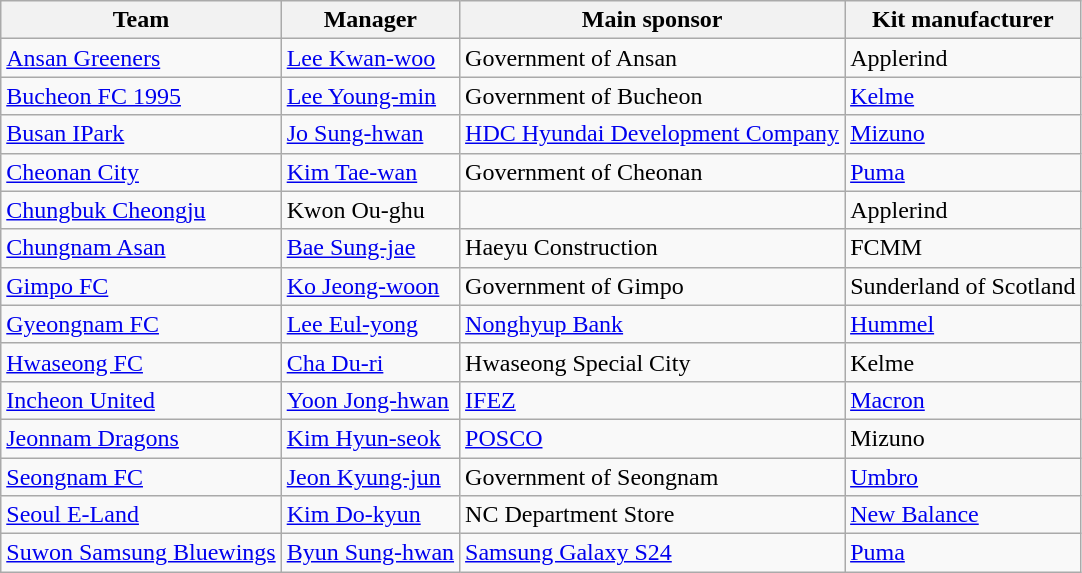<table class="wikitable" style="text-align:left">
<tr>
<th>Team</th>
<th>Manager</th>
<th>Main sponsor</th>
<th>Kit manufacturer</th>
</tr>
<tr>
<td><a href='#'>Ansan Greeners</a></td>
<td> <a href='#'>Lee Kwan-woo</a></td>
<td>Government of Ansan</td>
<td>Applerind</td>
</tr>
<tr>
<td><a href='#'>Bucheon FC 1995</a></td>
<td> <a href='#'>Lee Young-min</a></td>
<td>Government of Bucheon</td>
<td><a href='#'>Kelme</a></td>
</tr>
<tr>
<td><a href='#'>Busan IPark</a></td>
<td> <a href='#'>Jo Sung-hwan</a></td>
<td><a href='#'>HDC Hyundai Development Company</a></td>
<td><a href='#'>Mizuno</a></td>
</tr>
<tr>
<td><a href='#'>Cheonan City</a></td>
<td> <a href='#'>Kim Tae-wan</a></td>
<td>Government of Cheonan</td>
<td><a href='#'>Puma</a></td>
</tr>
<tr>
<td><a href='#'>Chungbuk Cheongju</a></td>
<td> Kwon Ou-ghu</td>
<td></td>
<td>Applerind</td>
</tr>
<tr>
<td><a href='#'>Chungnam Asan</a></td>
<td> <a href='#'>Bae Sung-jae</a></td>
<td>Haeyu Construction</td>
<td>FCMM</td>
</tr>
<tr>
<td><a href='#'>Gimpo FC</a></td>
<td> <a href='#'>Ko Jeong-woon</a></td>
<td>Government of Gimpo</td>
<td>Sunderland of Scotland</td>
</tr>
<tr>
<td><a href='#'>Gyeongnam FC</a></td>
<td> <a href='#'>Lee Eul-yong</a></td>
<td><a href='#'>Nonghyup Bank</a></td>
<td><a href='#'>Hummel</a></td>
</tr>
<tr>
<td><a href='#'>Hwaseong FC</a></td>
<td> <a href='#'>Cha Du-ri</a></td>
<td>Hwaseong Special City</td>
<td>Kelme</td>
</tr>
<tr>
<td><a href='#'>Incheon United</a></td>
<td> <a href='#'>Yoon Jong-hwan</a></td>
<td><a href='#'>IFEZ</a></td>
<td><a href='#'>Macron</a></td>
</tr>
<tr>
<td><a href='#'>Jeonnam Dragons</a></td>
<td> <a href='#'>Kim Hyun-seok</a></td>
<td><a href='#'>POSCO</a></td>
<td>Mizuno</td>
</tr>
<tr>
<td><a href='#'>Seongnam FC</a></td>
<td> <a href='#'>Jeon Kyung-jun</a></td>
<td>Government of Seongnam</td>
<td><a href='#'>Umbro</a></td>
</tr>
<tr>
<td><a href='#'>Seoul E-Land</a></td>
<td> <a href='#'>Kim Do-kyun</a></td>
<td>NC Department Store</td>
<td><a href='#'>New Balance</a></td>
</tr>
<tr>
<td><a href='#'>Suwon Samsung Bluewings</a></td>
<td> <a href='#'>Byun Sung-hwan</a></td>
<td><a href='#'>Samsung Galaxy S24</a></td>
<td><a href='#'>Puma</a></td>
</tr>
</table>
